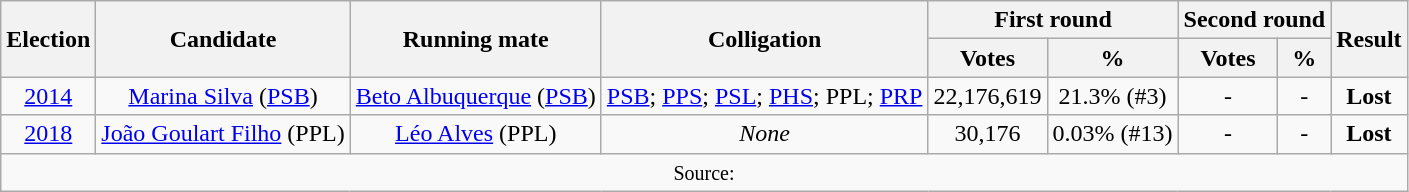<table class="wikitable" style="text-align:center">
<tr>
<th rowspan="2">Election</th>
<th rowspan="2">Candidate</th>
<th rowspan="2"><strong>Running mate</strong></th>
<th rowspan="2">Colligation</th>
<th colspan="2">First round</th>
<th colspan="2">Second round</th>
<th rowspan="2"><strong>Result</strong></th>
</tr>
<tr>
<th><strong>Votes</strong></th>
<th><strong>%</strong></th>
<th><strong>Votes</strong></th>
<th><strong>%</strong></th>
</tr>
<tr>
<td><a href='#'>2014</a></td>
<td><a href='#'>Marina Silva</a> (<a href='#'>PSB</a>)</td>
<td><a href='#'>Beto Albuquerque</a> (<a href='#'>PSB</a>)</td>
<td><a href='#'>PSB</a>; <a href='#'>PPS</a>; <a href='#'>PSL</a>; <a href='#'>PHS</a>; PPL; <a href='#'>PRP</a></td>
<td>22,176,619</td>
<td>21.3% (#3)</td>
<td>-</td>
<td>-</td>
<td><strong>Lost</strong> </td>
</tr>
<tr>
<td><a href='#'>2018</a></td>
<td><a href='#'>João Goulart Filho</a> (PPL)</td>
<td><a href='#'>Léo Alves</a> (PPL)</td>
<td><em>None</em></td>
<td>30,176</td>
<td>0.03% (#13)</td>
<td>-</td>
<td>-</td>
<td><strong>Lost</strong> </td>
</tr>
<tr>
<td colspan="9"><small>Source: </small></td>
</tr>
</table>
